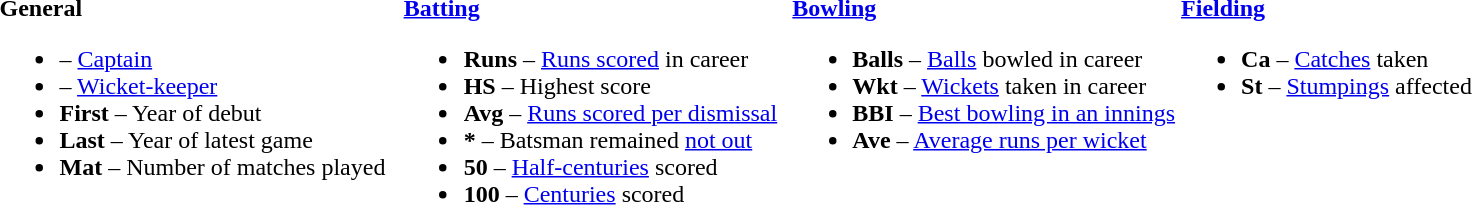<table>
<tr>
<td valign="top" style="width:26%"><br><strong>General</strong><ul><li> – <a href='#'>Captain</a></li><li> – <a href='#'>Wicket-keeper</a></li><li><strong>First</strong> – Year of debut</li><li><strong>Last</strong> – Year of latest game</li><li><strong>Mat</strong> – Number of matches played</li></ul></td>
<td valign="top" style="width:25%"><br><strong><a href='#'>Batting</a></strong><ul><li><strong>Runs</strong> – <a href='#'>Runs scored</a> in career</li><li><strong>HS</strong> – Highest score</li><li><strong>Avg</strong> – <a href='#'>Runs scored per dismissal</a></li><li><strong>*</strong> – Batsman remained <a href='#'>not out</a></li><li><strong>50</strong> – <a href='#'>Half-centuries</a> scored</li><li><strong>100</strong> – <a href='#'>Centuries</a> scored</li></ul></td>
<td valign="top" style="width:25%"><br><strong><a href='#'>Bowling</a></strong><ul><li><strong>Balls</strong> – <a href='#'>Balls</a> bowled in career</li><li><strong>Wkt</strong> – <a href='#'>Wickets</a> taken in career</li><li><strong>BBI</strong> – <a href='#'>Best bowling in an innings</a></li><li><strong>Ave</strong> – <a href='#'>Average runs per wicket</a></li></ul></td>
<td valign="top" style="width:24%"><br><strong><a href='#'>Fielding</a></strong><ul><li><strong>Ca</strong> – <a href='#'>Catches</a> taken</li><li><strong>St</strong> – <a href='#'>Stumpings</a> affected</li></ul></td>
</tr>
</table>
